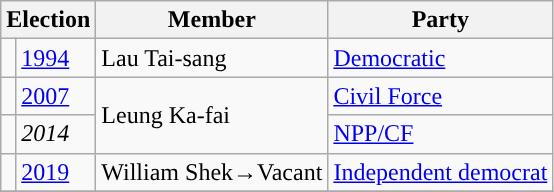<table class="wikitable">
<tr>
<th colspan="2">Election</th>
<th>Member</th>
<th>Party</th>
</tr>
<tr>
<td style="color:inherit;background:"></td>
<td><a href='#'>1994</a></td>
<td>Lau Tai-sang</td>
<td><a href='#'>Democratic</a></td>
</tr>
<tr>
<td style="color:inherit;background:"></td>
<td><a href='#'>2007</a></td>
<td rowspan=2>Leung Ka-fai</td>
<td><a href='#'>Civil Force</a></td>
</tr>
<tr>
<td style="color:inherit;background:"></td>
<td><em>2014</em></td>
<td><a href='#'>NPP/CF</a></td>
</tr>
<tr>
<td style="color:inherit;background:"></td>
<td><a href='#'>2019</a></td>
<td>William Shek→Vacant</td>
<td><a href='#'>Independent democrat</a></td>
</tr>
<tr>
</tr>
</table>
